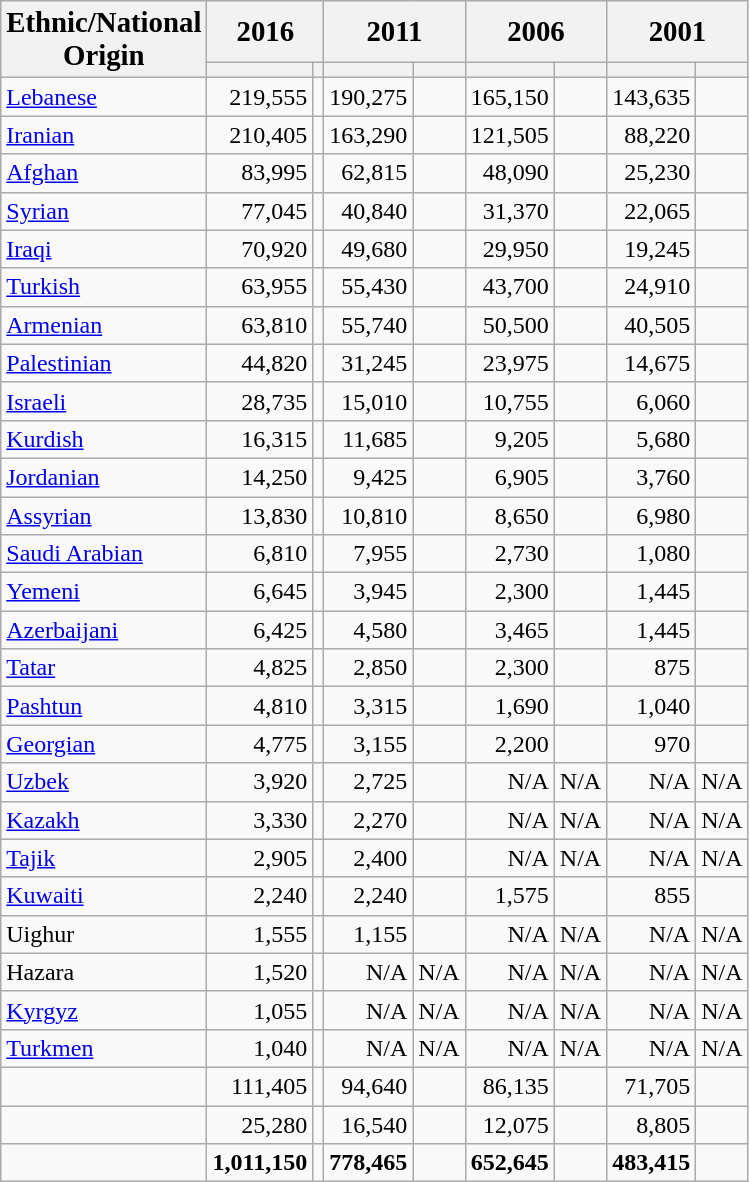<table class="wikitable" style="text-align:right">
<tr>
<th rowspan="2"><big>Ethnic/National<br>Origin</big></th>
<th style="text-align:center;" colspan="2"><big>2016</big></th>
<th style="text-align:center;" colspan="2"><big>2011</big></th>
<th style="text-align:center;" colspan="2"><big>2006</big></th>
<th style="text-align:center;" colspan="2"><big>2001</big></th>
</tr>
<tr>
<th><a href='#'></a></th>
<th></th>
<th></th>
<th></th>
<th></th>
<th></th>
<th></th>
<th></th>
</tr>
<tr>
<td style="text-align:left">  <a href='#'>Lebanese</a></td>
<td>219,555</td>
<td></td>
<td>190,275</td>
<td></td>
<td>165,150</td>
<td></td>
<td>143,635</td>
<td></td>
</tr>
<tr>
<td style="text-align:left">  <a href='#'>Iranian</a></td>
<td>210,405</td>
<td></td>
<td>163,290</td>
<td></td>
<td>121,505</td>
<td></td>
<td>88,220</td>
<td></td>
</tr>
<tr>
<td style="text-align:left">  <a href='#'>Afghan</a></td>
<td>83,995</td>
<td></td>
<td>62,815</td>
<td></td>
<td>48,090</td>
<td></td>
<td>25,230</td>
<td></td>
</tr>
<tr>
<td style="text-align:left">  <a href='#'>Syrian</a></td>
<td>77,045</td>
<td></td>
<td>40,840</td>
<td></td>
<td>31,370</td>
<td></td>
<td>22,065</td>
<td></td>
</tr>
<tr>
<td style="text-align:left">  <a href='#'>Iraqi</a></td>
<td>70,920</td>
<td></td>
<td>49,680</td>
<td></td>
<td>29,950</td>
<td></td>
<td>19,245</td>
<td></td>
</tr>
<tr>
<td style="text-align:left">  <a href='#'>Turkish</a></td>
<td>63,955</td>
<td></td>
<td>55,430</td>
<td></td>
<td>43,700</td>
<td></td>
<td>24,910</td>
<td></td>
</tr>
<tr>
<td style="text-align:left">  <a href='#'>Armenian</a></td>
<td>63,810</td>
<td></td>
<td>55,740</td>
<td></td>
<td>50,500</td>
<td></td>
<td>40,505</td>
<td></td>
</tr>
<tr>
<td style="text-align:left">  <a href='#'>Palestinian</a></td>
<td>44,820</td>
<td></td>
<td>31,245</td>
<td></td>
<td>23,975</td>
<td></td>
<td>14,675</td>
<td></td>
</tr>
<tr>
<td style="text-align:left">  <a href='#'>Israeli</a></td>
<td>28,735</td>
<td></td>
<td>15,010</td>
<td></td>
<td>10,755</td>
<td></td>
<td>6,060</td>
<td></td>
</tr>
<tr>
<td style="text-align:left">  <a href='#'>Kurdish</a></td>
<td>16,315</td>
<td></td>
<td>11,685</td>
<td></td>
<td>9,205</td>
<td></td>
<td>5,680</td>
<td></td>
</tr>
<tr>
<td style="text-align:left">  <a href='#'>Jordanian</a></td>
<td>14,250</td>
<td></td>
<td>9,425</td>
<td></td>
<td>6,905</td>
<td></td>
<td>3,760</td>
<td></td>
</tr>
<tr>
<td style="text-align:left"><a href='#'>Assyrian</a></td>
<td>13,830</td>
<td></td>
<td>10,810</td>
<td></td>
<td>8,650</td>
<td></td>
<td>6,980</td>
<td></td>
</tr>
<tr>
<td style="text-align:left">  <a href='#'>Saudi Arabian</a></td>
<td>6,810</td>
<td></td>
<td>7,955</td>
<td></td>
<td>2,730</td>
<td></td>
<td>1,080</td>
<td></td>
</tr>
<tr>
<td style="text-align:left">  <a href='#'>Yemeni</a></td>
<td>6,645</td>
<td></td>
<td>3,945</td>
<td></td>
<td>2,300</td>
<td></td>
<td>1,445</td>
<td></td>
</tr>
<tr>
<td style="text-align:left">  <a href='#'>Azerbaijani</a></td>
<td>6,425</td>
<td></td>
<td>4,580</td>
<td></td>
<td>3,465</td>
<td></td>
<td>1,445</td>
<td></td>
</tr>
<tr>
<td style="text-align:left"><a href='#'>Tatar</a></td>
<td>4,825</td>
<td></td>
<td>2,850</td>
<td></td>
<td>2,300</td>
<td></td>
<td>875</td>
<td></td>
</tr>
<tr>
<td style="text-align:left"><a href='#'>Pashtun</a></td>
<td>4,810</td>
<td></td>
<td>3,315</td>
<td></td>
<td>1,690</td>
<td></td>
<td>1,040</td>
<td></td>
</tr>
<tr>
<td style="text-align:left">  <a href='#'>Georgian</a></td>
<td>4,775</td>
<td></td>
<td>3,155</td>
<td></td>
<td>2,200</td>
<td></td>
<td>970</td>
<td></td>
</tr>
<tr>
<td style="text-align:left">  <a href='#'>Uzbek</a></td>
<td>3,920</td>
<td></td>
<td>2,725</td>
<td></td>
<td>N/A</td>
<td>N/A</td>
<td>N/A</td>
<td>N/A</td>
</tr>
<tr>
<td style="text-align:left">  <a href='#'>Kazakh</a></td>
<td>3,330</td>
<td></td>
<td>2,270</td>
<td></td>
<td>N/A</td>
<td>N/A</td>
<td>N/A</td>
<td>N/A</td>
</tr>
<tr>
<td style="text-align:left">  <a href='#'>Tajik</a></td>
<td>2,905</td>
<td></td>
<td>2,400</td>
<td></td>
<td>N/A</td>
<td>N/A</td>
<td>N/A</td>
<td>N/A</td>
</tr>
<tr>
<td style="text-align:left">  <a href='#'>Kuwaiti</a></td>
<td>2,240</td>
<td></td>
<td>2,240</td>
<td></td>
<td>1,575</td>
<td></td>
<td>855</td>
<td></td>
</tr>
<tr>
<td style="text-align:left">Uighur</td>
<td>1,555</td>
<td></td>
<td>1,155</td>
<td></td>
<td>N/A</td>
<td>N/A</td>
<td>N/A</td>
<td>N/A</td>
</tr>
<tr>
<td style="text-align:left">Hazara</td>
<td>1,520</td>
<td></td>
<td>N/A</td>
<td>N/A</td>
<td>N/A</td>
<td>N/A</td>
<td>N/A</td>
<td>N/A</td>
</tr>
<tr>
<td style="text-align:left">  <a href='#'>Kyrgyz</a></td>
<td>1,055</td>
<td></td>
<td>N/A</td>
<td>N/A</td>
<td>N/A</td>
<td>N/A</td>
<td>N/A</td>
<td>N/A</td>
</tr>
<tr>
<td style="text-align:left">  <a href='#'>Turkmen</a></td>
<td>1,040</td>
<td></td>
<td>N/A</td>
<td>N/A</td>
<td>N/A</td>
<td>N/A</td>
<td>N/A</td>
<td>N/A</td>
</tr>
<tr>
<td style="text-align:left"></td>
<td>111,405</td>
<td></td>
<td>94,640</td>
<td></td>
<td>86,135</td>
<td></td>
<td>71,705</td>
<td></td>
</tr>
<tr>
<td style="text-align:left"></td>
<td>25,280</td>
<td></td>
<td>16,540</td>
<td></td>
<td>12,075</td>
<td></td>
<td>8,805</td>
<td></td>
</tr>
<tr>
<td style="text-align:left"></td>
<td><strong>1,011,150</strong></td>
<td><strong></strong></td>
<td><strong>778,465</strong></td>
<td><strong></strong></td>
<td><strong>652,645</strong></td>
<td><strong></strong></td>
<td><strong>483,415</strong></td>
<td><strong></strong></td>
</tr>
</table>
